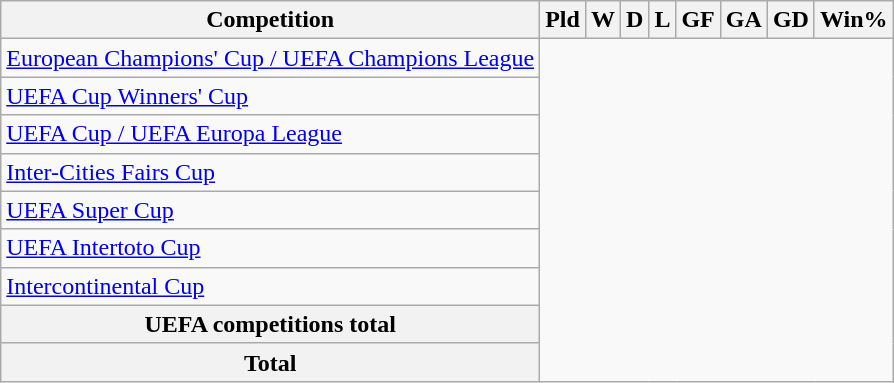<table class="wikitable unsortable plainrowheaders" style="text-align:center">
<tr>
<th scope="col">Competition</th>
<th scope="col">Pld</th>
<th scope="col">W</th>
<th scope="col">D</th>
<th scope="col">L</th>
<th scope="col">GF</th>
<th scope="col">GA</th>
<th scope="col">GD</th>
<th scope="col">Win%</th>
</tr>
<tr>
<td align=left><a href='#'>European Champions' Cup / UEFA Champions League</a><br></td>
</tr>
<tr>
<td align=left><a href='#'>UEFA Cup Winners' Cup</a><br></td>
</tr>
<tr>
<td align=left><a href='#'>UEFA Cup / UEFA Europa League</a><br></td>
</tr>
<tr>
<td align=left><a href='#'>Inter-Cities Fairs Cup</a><br></td>
</tr>
<tr>
<td align=left><a href='#'>UEFA Super Cup</a><br></td>
</tr>
<tr>
<td align=left><a href='#'>UEFA Intertoto Cup</a><br></td>
</tr>
<tr>
<td align=left><a href='#'>Intercontinental Cup</a><br></td>
</tr>
<tr>
<th>UEFA competitions total<br></th>
</tr>
<tr>
<th>Total<br></th>
</tr>
</table>
